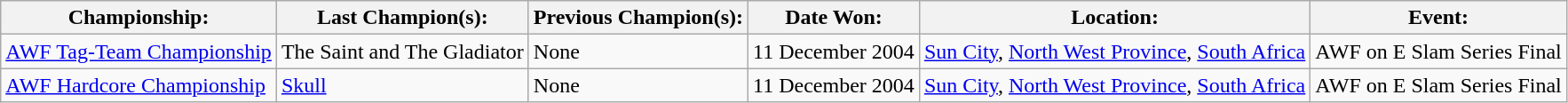<table class="wikitable">
<tr>
<th>Championship:</th>
<th>Last Champion(s):</th>
<th>Previous Champion(s):</th>
<th>Date Won:</th>
<th>Location:</th>
<th>Event:</th>
</tr>
<tr>
<td><a href='#'>AWF Tag-Team Championship</a></td>
<td>The Saint and The Gladiator</td>
<td>None</td>
<td>11 December 2004</td>
<td><a href='#'>Sun City</a>, <a href='#'>North West Province</a>, <a href='#'>South Africa</a></td>
<td>AWF on E Slam Series Final</td>
</tr>
<tr>
<td><a href='#'>AWF Hardcore Championship</a></td>
<td><a href='#'>Skull</a></td>
<td>None</td>
<td>11 December 2004</td>
<td><a href='#'>Sun City</a>, <a href='#'>North West Province</a>, <a href='#'>South Africa</a></td>
<td>AWF on E Slam Series Final</td>
</tr>
</table>
